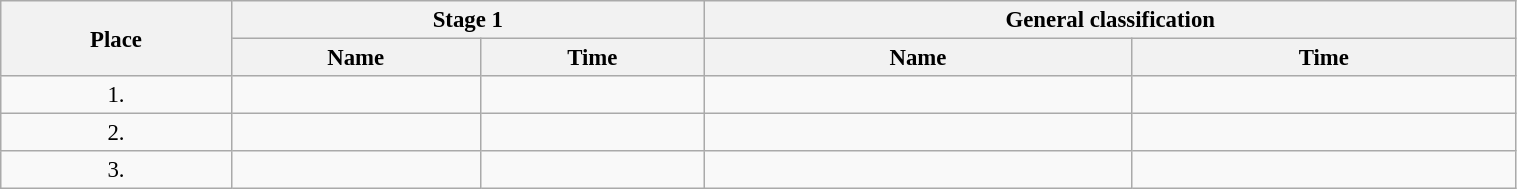<table class=wikitable style="font-size:95%" width="80%">
<tr>
<th rowspan="2">Place</th>
<th colspan="2">Stage 1</th>
<th colspan="2">General classification</th>
</tr>
<tr>
<th>Name</th>
<th>Time</th>
<th>Name</th>
<th>Time</th>
</tr>
<tr>
<td align="center">1.</td>
<td></td>
<td></td>
<td></td>
<td></td>
</tr>
<tr>
<td align="center">2.</td>
<td></td>
<td></td>
<td></td>
<td></td>
</tr>
<tr>
<td align="center">3.</td>
<td></td>
<td></td>
<td></td>
<td></td>
</tr>
</table>
